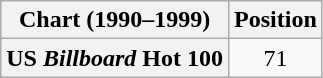<table class="wikitable plainrowheaders" style="text-align:center">
<tr>
<th scope="col">Chart (1990–1999)</th>
<th scope="col">Position</th>
</tr>
<tr>
<th scope="row">US <em>Billboard</em> Hot 100</th>
<td>71</td>
</tr>
</table>
